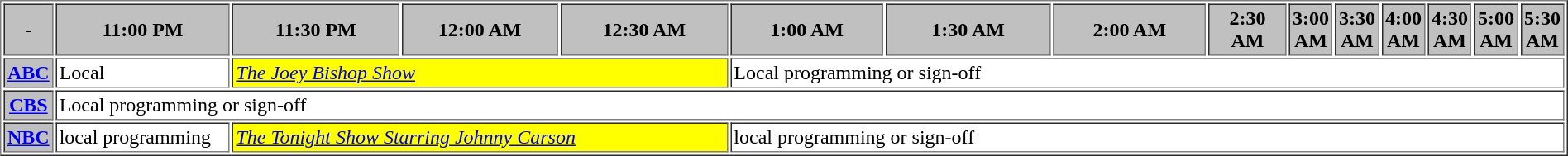<table border="1" cellpadding="2">
<tr>
<th bgcolor="#C0C0C0">-</th>
<th width="13%" bgcolor="#C0C0C0">11:00 PM</th>
<th width="14%" bgcolor="#C0C0C0">11:30 PM</th>
<th width="13%" bgcolor="#C0C0C0">12:00 AM</th>
<th width="14%" bgcolor="#C0C0C0">12:30 AM</th>
<th width="13%" bgcolor="#C0C0C0">1:00 AM</th>
<th width="14%" bgcolor="#C0C0C0">1:30 AM</th>
<th width="13%" bgcolor="#C0C0C0">2:00 AM</th>
<th width="14%" bgcolor="#C0C0C0">2:30 AM</th>
<th width="13%" bgcolor="#C0C0C0">3:00 AM</th>
<th width="14%" bgcolor="#C0C0C0">3:30 AM</th>
<th width="13%" bgcolor="#C0C0C0">4:00 AM</th>
<th width="14%" bgcolor="#C0C0C0">4:30 AM</th>
<th width="13%" bgcolor="#C0C0C0">5:00 AM</th>
<th width="14%" bgcolor="#C0C0C0">5:30 AM</th>
</tr>
<tr>
<th bgcolor="#C0C0C0"><a href='#'>ABC</a></th>
<td bgcolor="white">Local</td>
<td bgcolor="yellow" colspan="3"><a href='#'><em>The Joey Bishop Show</em></a></td>
<td bgcolor="white" colspan="10">Local programming or sign-off</td>
</tr>
<tr>
<th bgcolor="#C0C0C0"><a href='#'>CBS</a></th>
<td bgcolor="white" colspan="14">Local programming or sign-off</td>
</tr>
<tr>
<th bgcolor="#C0C0C0"><a href='#'>NBC</a></th>
<td bgcolor="white">local programming</td>
<td bgcolor="yellow" colspan="3"><em><a href='#'>The Tonight Show Starring Johnny Carson</a></em></td>
<td bgcolor="white" colspan="10">local programming or sign-off</td>
</tr>
</table>
